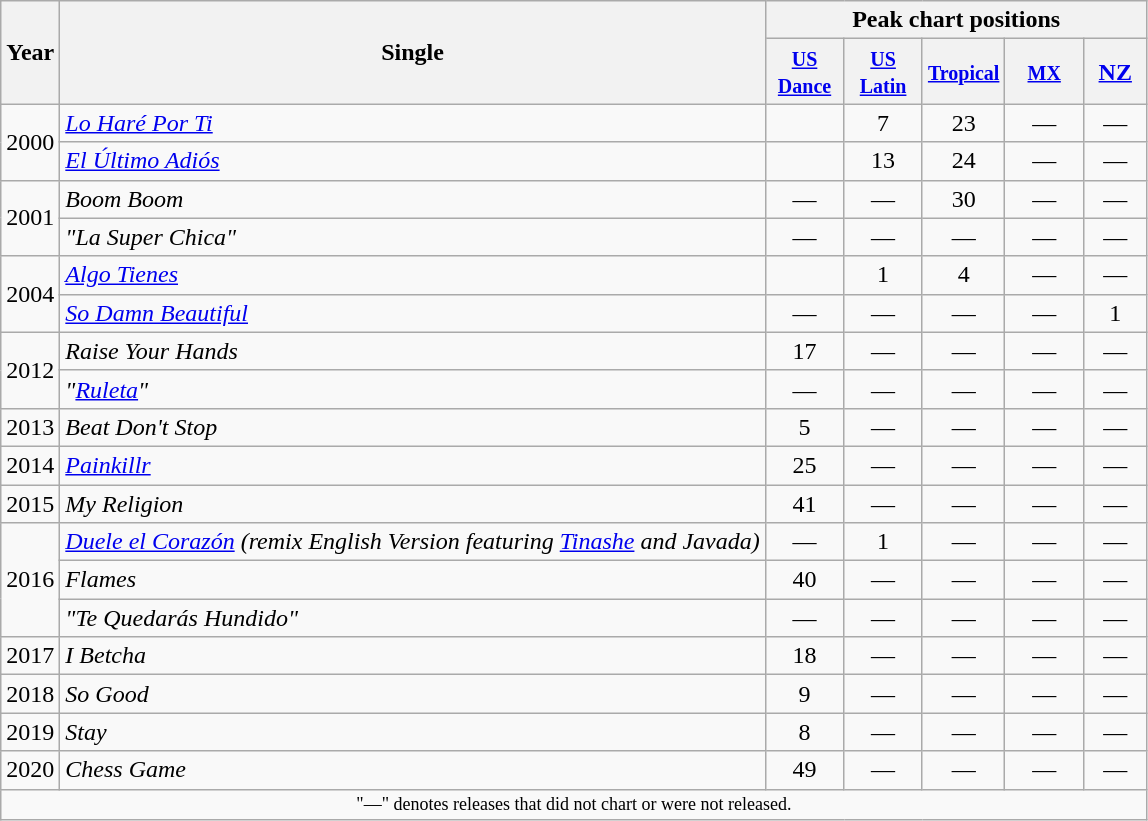<table class="wikitable">
<tr>
<th scope="col" rowspan="2">Year</th>
<th scope="col" rowspan="2">Single</th>
<th scope="col" colspan="5">Peak chart positions</th>
</tr>
<tr>
<th style="width:45px;"><small><a href='#'>US Dance</a></small><br></th>
<th style="width:45px;"><small><a href='#'>US Latin</a></small><br></th>
<th style="width:45px;"><small><a href='#'>Tropical</a></small><br></th>
<th style="width:45px;"><small><a href='#'>MX</a></small></th>
<th width="35"><a href='#'>NZ</a><br></th>
</tr>
<tr>
<td rowspan="2">2000</td>
<td><em><a href='#'>Lo Haré Por Ti</a></em></td>
<td align=center></td>
<td align=center>7</td>
<td align=center>23</td>
<td align=center>—</td>
<td align=center>―</td>
</tr>
<tr>
<td><em><a href='#'>El Último Adiós</a></em></td>
<td align=center></td>
<td align=center>13</td>
<td align=center>24</td>
<td align=center>—</td>
<td align=center>—</td>
</tr>
<tr>
<td rowspan="2">2001</td>
<td><em>Boom Boom</em></td>
<td align=center>—</td>
<td align=center>—</td>
<td align=center>30</td>
<td align=center>—</td>
<td align=center>—</td>
</tr>
<tr>
<td><em>"La Super Chica"</em></td>
<td align=center>—</td>
<td align=center>—</td>
<td align=center>—</td>
<td align=center>—</td>
<td align=center>—</td>
</tr>
<tr>
<td rowspan="2">2004</td>
<td><em><a href='#'>Algo Tienes</a></em></td>
<td align=center></td>
<td align=center>1</td>
<td align=center>4</td>
<td align=center>—</td>
<td align=center>—</td>
</tr>
<tr>
<td><em><a href='#'>So Damn Beautiful</a></em></td>
<td align=center>—</td>
<td align=center>—</td>
<td align=center>—</td>
<td align=center>—</td>
<td align=center>1</td>
</tr>
<tr>
<td rowspan="2">2012</td>
<td><em>Raise Your Hands</em></td>
<td align=center>17</td>
<td align=center>―</td>
<td align=center>―</td>
<td align=center>—</td>
<td align=center>—</td>
</tr>
<tr>
<td><em>"<a href='#'>Ruleta</a>"</em></td>
<td align=center>―</td>
<td align=center>―</td>
<td align=center>―</td>
<td align=center>—</td>
<td align=center>—</td>
</tr>
<tr>
<td rowspan="1">2013</td>
<td><em>Beat Don't Stop</em></td>
<td align=center>5</td>
<td align=center>―</td>
<td align=center>―</td>
<td align=center>―</td>
<td align=center>―</td>
</tr>
<tr>
<td rowspan="1">2014</td>
<td><em><a href='#'>Painkillr</a></em></td>
<td align=center>25</td>
<td align=center>—</td>
<td align=center>―</td>
<td align=center>—</td>
<td align=center>—</td>
</tr>
<tr>
<td rowspan="1">2015</td>
<td><em>My Religion</em></td>
<td align=center>41</td>
<td align=center>—</td>
<td align=center>―</td>
<td align=center>—</td>
<td align=center>—</td>
</tr>
<tr>
<td rowspan="3">2016</td>
<td><em><a href='#'>Duele el Corazón</a> (remix English Version featuring <a href='#'>Tinashe</a> and Javada)</em></td>
<td align=center>―</td>
<td align=center>1</td>
<td align=center>―</td>
<td align=center>—</td>
<td align=center>—</td>
</tr>
<tr>
<td><em>Flames</em></td>
<td align=center>40</td>
<td align=center>―</td>
<td align=center>―</td>
<td align=center>—</td>
<td align=center>—</td>
</tr>
<tr>
<td><em>"Te Quedarás Hundido"</em></td>
<td align=center>―</td>
<td align=center>―</td>
<td align=center>―</td>
<td align=center>—</td>
<td align=center>—</td>
</tr>
<tr>
<td rowspan="1">2017</td>
<td><em>I Betcha</em></td>
<td align=center>18</td>
<td align=center>—</td>
<td align=center>―</td>
<td align=center>—</td>
<td align=center>—</td>
</tr>
<tr>
<td rowspan="1">2018</td>
<td><em>So Good</em></td>
<td align=center>9</td>
<td align=center>—</td>
<td align=center>—</td>
<td align=center>—</td>
<td align=center>—</td>
</tr>
<tr>
<td rowspan="1">2019</td>
<td><em>Stay</em></td>
<td align=center>8</td>
<td align=center>—</td>
<td align=center>―</td>
<td align=center>—</td>
<td align=center>—</td>
</tr>
<tr>
<td rowspan="1">2020</td>
<td><em>Chess Game</em></td>
<td align=center>49</td>
<td align=center>—</td>
<td align=center>―</td>
<td align=center>—</td>
<td align=center>—</td>
</tr>
<tr>
<td colspan="7" style="text-align:center; font-size:9pt;">"—" denotes releases that did not chart or were not released.</td>
</tr>
</table>
